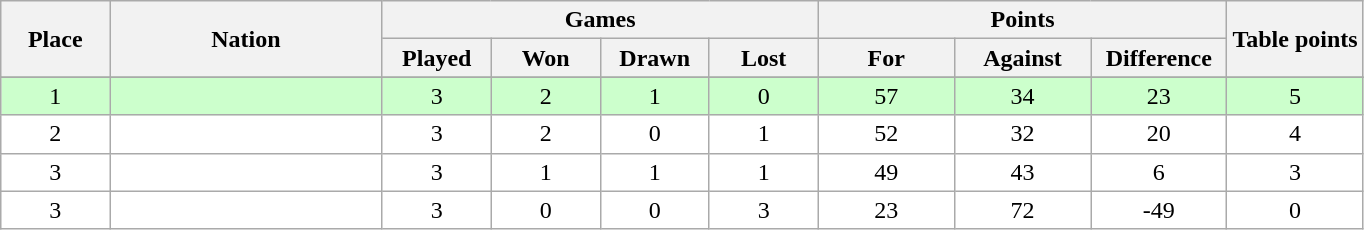<table class="wikitable">
<tr>
<th rowspan="2" width="8%">Place</th>
<th rowspan="2" width="20%">Nation</th>
<th colspan="4" width="32%">Games</th>
<th colspan="3" width="30%">Points</th>
<th rowspan="2" width="10%">Table points</th>
</tr>
<tr>
<th width="8%">Played</th>
<th width="8%">Won</th>
<th width="8%">Drawn</th>
<th width="8%">Lost</th>
<th width="10%">For</th>
<th width="10%">Against</th>
<th width="10%">Difference</th>
</tr>
<tr>
</tr>
<tr align="center" bgcolor="#ccffcc">
<td>1</td>
<td align="left"><strong></strong></td>
<td>3</td>
<td>2</td>
<td>1</td>
<td>0</td>
<td>57</td>
<td>34</td>
<td>23</td>
<td>5</td>
</tr>
<tr align="center" bgcolor="#ffffff">
<td>2</td>
<td align="left"></td>
<td>3</td>
<td>2</td>
<td>0</td>
<td>1</td>
<td>52</td>
<td>32</td>
<td>20</td>
<td>4</td>
</tr>
<tr align="center" bgcolor="#ffffff">
<td>3</td>
<td align="left"></td>
<td>3</td>
<td>1</td>
<td>1</td>
<td>1</td>
<td>49</td>
<td>43</td>
<td>6</td>
<td>3</td>
</tr>
<tr align="center" bgcolor="#ffffff">
<td>3</td>
<td align="left"></td>
<td>3</td>
<td>0</td>
<td>0</td>
<td>3</td>
<td>23</td>
<td>72</td>
<td>-49</td>
<td>0</td>
</tr>
</table>
